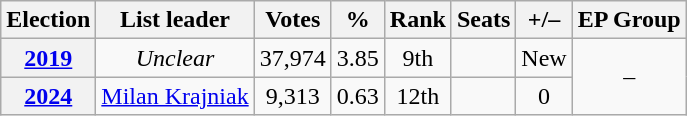<table class=wikitable style=text-align:center>
<tr>
<th>Election</th>
<th>List leader</th>
<th>Votes</th>
<th>%</th>
<th>Rank</th>
<th>Seats</th>
<th>+/–</th>
<th>EP Group</th>
</tr>
<tr>
<th><a href='#'>2019</a></th>
<td><em>Unclear</em></td>
<td>37,974</td>
<td>3.85</td>
<td>9th</td>
<td></td>
<td>New</td>
<td rowspan=2>–</td>
</tr>
<tr>
<th><a href='#'>2024</a></th>
<td><a href='#'>Milan Krajniak</a></td>
<td>9,313</td>
<td>0.63</td>
<td>12th</td>
<td></td>
<td> 0</td>
</tr>
</table>
